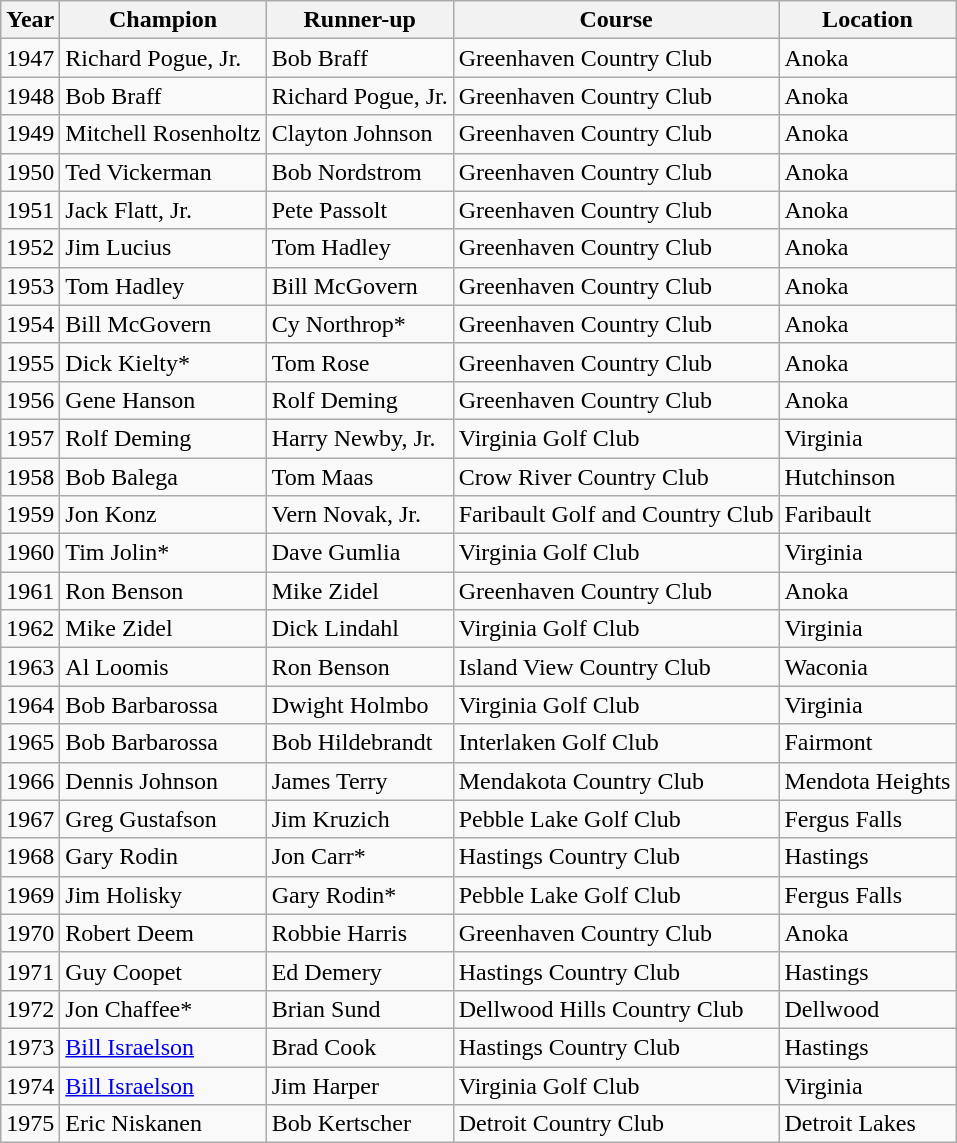<table class="wikitable">
<tr>
<th>Year</th>
<th>Champion</th>
<th>Runner-up</th>
<th>Course</th>
<th>Location</th>
</tr>
<tr>
<td>1947</td>
<td>Richard Pogue, Jr.</td>
<td>Bob Braff</td>
<td>Greenhaven Country Club</td>
<td>Anoka</td>
</tr>
<tr>
<td>1948</td>
<td>Bob Braff</td>
<td>Richard Pogue, Jr.</td>
<td>Greenhaven Country Club</td>
<td>Anoka</td>
</tr>
<tr>
<td>1949</td>
<td>Mitchell Rosenholtz</td>
<td>Clayton Johnson</td>
<td>Greenhaven Country Club</td>
<td>Anoka</td>
</tr>
<tr>
<td>1950</td>
<td>Ted Vickerman</td>
<td>Bob Nordstrom</td>
<td>Greenhaven Country Club</td>
<td>Anoka</td>
</tr>
<tr>
<td>1951</td>
<td>Jack Flatt, Jr.</td>
<td>Pete Passolt</td>
<td>Greenhaven Country Club</td>
<td>Anoka</td>
</tr>
<tr>
<td>1952</td>
<td>Jim Lucius</td>
<td>Tom Hadley</td>
<td>Greenhaven Country Club</td>
<td>Anoka</td>
</tr>
<tr>
<td>1953</td>
<td>Tom Hadley</td>
<td>Bill McGovern</td>
<td>Greenhaven Country Club</td>
<td>Anoka</td>
</tr>
<tr>
<td>1954</td>
<td>Bill McGovern</td>
<td>Cy Northrop*</td>
<td>Greenhaven Country Club</td>
<td>Anoka</td>
</tr>
<tr>
<td>1955</td>
<td>Dick Kielty*</td>
<td>Tom Rose</td>
<td>Greenhaven Country Club</td>
<td>Anoka</td>
</tr>
<tr>
<td>1956</td>
<td>Gene Hanson</td>
<td>Rolf Deming</td>
<td>Greenhaven Country Club</td>
<td>Anoka</td>
</tr>
<tr>
<td>1957</td>
<td>Rolf Deming</td>
<td>Harry Newby, Jr.</td>
<td>Virginia Golf Club</td>
<td>Virginia</td>
</tr>
<tr>
<td>1958</td>
<td>Bob Balega</td>
<td>Tom Maas</td>
<td>Crow River Country Club</td>
<td>Hutchinson</td>
</tr>
<tr>
<td>1959</td>
<td>Jon Konz</td>
<td>Vern Novak, Jr.</td>
<td>Faribault Golf and Country Club</td>
<td>Faribault</td>
</tr>
<tr>
<td>1960</td>
<td>Tim Jolin*</td>
<td>Dave Gumlia</td>
<td>Virginia Golf Club</td>
<td>Virginia</td>
</tr>
<tr>
<td>1961</td>
<td>Ron Benson</td>
<td>Mike Zidel</td>
<td>Greenhaven Country Club</td>
<td>Anoka</td>
</tr>
<tr>
<td>1962</td>
<td>Mike Zidel</td>
<td>Dick Lindahl</td>
<td>Virginia Golf Club</td>
<td>Virginia</td>
</tr>
<tr>
<td>1963</td>
<td>Al Loomis</td>
<td>Ron Benson</td>
<td>Island View Country Club</td>
<td>Waconia</td>
</tr>
<tr>
<td>1964</td>
<td>Bob Barbarossa</td>
<td>Dwight Holmbo</td>
<td>Virginia Golf Club</td>
<td>Virginia</td>
</tr>
<tr>
<td>1965</td>
<td>Bob Barbarossa</td>
<td>Bob Hildebrandt</td>
<td>Interlaken Golf Club</td>
<td>Fairmont</td>
</tr>
<tr>
<td>1966</td>
<td>Dennis Johnson</td>
<td>James Terry</td>
<td>Mendakota Country Club</td>
<td>Mendota Heights</td>
</tr>
<tr>
<td>1967</td>
<td>Greg Gustafson</td>
<td>Jim Kruzich</td>
<td>Pebble Lake Golf Club</td>
<td>Fergus Falls</td>
</tr>
<tr>
<td>1968</td>
<td>Gary Rodin</td>
<td>Jon Carr*</td>
<td>Hastings Country Club</td>
<td>Hastings</td>
</tr>
<tr>
<td>1969</td>
<td>Jim Holisky</td>
<td>Gary Rodin*</td>
<td>Pebble Lake Golf Club</td>
<td>Fergus Falls</td>
</tr>
<tr>
<td>1970</td>
<td>Robert Deem</td>
<td>Robbie Harris</td>
<td>Greenhaven Country Club</td>
<td>Anoka</td>
</tr>
<tr>
<td>1971</td>
<td>Guy Coopet</td>
<td>Ed Demery</td>
<td>Hastings Country Club</td>
<td>Hastings</td>
</tr>
<tr>
<td>1972</td>
<td>Jon Chaffee*</td>
<td>Brian Sund</td>
<td>Dellwood Hills Country Club</td>
<td>Dellwood</td>
</tr>
<tr>
<td>1973</td>
<td><a href='#'>Bill Israelson</a></td>
<td>Brad Cook</td>
<td>Hastings Country Club</td>
<td>Hastings</td>
</tr>
<tr>
<td>1974</td>
<td><a href='#'>Bill Israelson</a></td>
<td>Jim Harper</td>
<td>Virginia Golf Club</td>
<td>Virginia</td>
</tr>
<tr>
<td>1975</td>
<td>Eric Niskanen</td>
<td>Bob Kertscher</td>
<td>Detroit Country Club</td>
<td>Detroit Lakes</td>
</tr>
</table>
